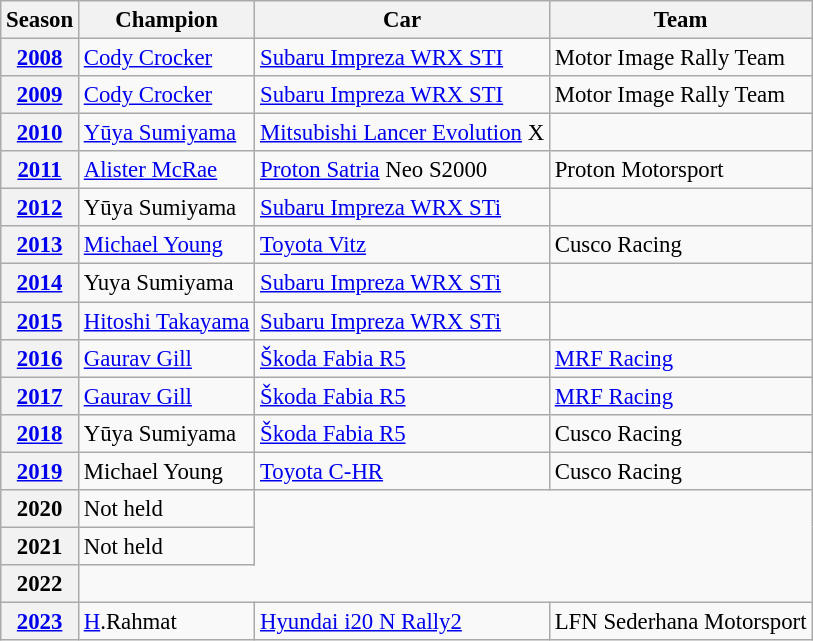<table class="wikitable" style="font-size: 95%;">
<tr>
<th>Season</th>
<th>Champion</th>
<th>Car</th>
<th>Team</th>
</tr>
<tr>
<th><a href='#'>2008</a></th>
<td> <a href='#'>Cody Crocker</a></td>
<td><a href='#'>Subaru Impreza WRX STI</a></td>
<td>Motor Image Rally Team</td>
</tr>
<tr>
<th><a href='#'>2009</a></th>
<td> <a href='#'>Cody Crocker</a></td>
<td><a href='#'>Subaru Impreza WRX STI</a></td>
<td>Motor Image Rally Team</td>
</tr>
<tr>
<th><a href='#'>2010</a></th>
<td> <a href='#'>Yūya Sumiyama</a></td>
<td><a href='#'>Mitsubishi Lancer Evolution</a> X</td>
<td></td>
</tr>
<tr>
<th><a href='#'>2011</a></th>
<td> <a href='#'>Alister McRae</a></td>
<td><a href='#'>Proton Satria</a> Neo S2000</td>
<td>Proton Motorsport</td>
</tr>
<tr>
<th><a href='#'>2012</a></th>
<td> Yūya Sumiyama</td>
<td><a href='#'>Subaru Impreza WRX STi</a></td>
<td></td>
</tr>
<tr>
<th><a href='#'>2013</a></th>
<td> <a href='#'>Michael Young</a></td>
<td><a href='#'>Toyota Vitz</a></td>
<td>Cusco Racing</td>
</tr>
<tr>
<th><a href='#'>2014</a></th>
<td> Yuya Sumiyama</td>
<td><a href='#'>Subaru Impreza WRX STi</a></td>
<td></td>
</tr>
<tr>
<th><a href='#'>2015</a></th>
<td> <a href='#'>Hitoshi Takayama</a></td>
<td><a href='#'>Subaru Impreza WRX STi</a></td>
<td></td>
</tr>
<tr>
<th><a href='#'>2016</a></th>
<td> <a href='#'>Gaurav Gill</a></td>
<td><a href='#'>Škoda Fabia R5</a></td>
<td><a href='#'>MRF Racing</a></td>
</tr>
<tr>
<th><a href='#'>2017</a></th>
<td> <a href='#'>Gaurav Gill</a></td>
<td><a href='#'>Škoda Fabia R5</a></td>
<td><a href='#'>MRF Racing</a></td>
</tr>
<tr>
<th><a href='#'>2018</a></th>
<td> Yūya Sumiyama</td>
<td><a href='#'>Škoda Fabia R5</a></td>
<td>Cusco Racing</td>
</tr>
<tr>
<th><a href='#'>2019</a></th>
<td> Michael Young</td>
<td><a href='#'>Toyota C-HR</a></td>
<td>Cusco Racing</td>
</tr>
<tr>
<th>2020</th>
<td>Not held</td>
</tr>
<tr>
<th>2021</th>
<td>Not held</td>
</tr>
<tr>
<th>2022</th>
</tr>
<tr>
<th><a href='#'>2023</a></th>
<td> <a href='#'>H</a>.Rahmat</td>
<td><a href='#'>Hyundai i20 N Rally2</a></td>
<td>LFN Sederhana Motorsport</td>
</tr>
</table>
